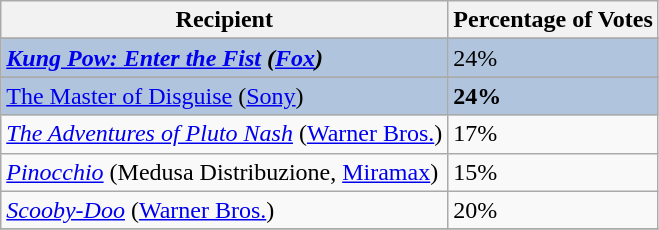<table class="wikitable sortable plainrowheaders" align="centre">
<tr>
<th>Recipient</th>
<th>Percentage of Votes</th>
</tr>
<tr>
</tr>
<tr style="background:#B0C4DE;">
<td><strong><em><a href='#'>Kung Pow: Enter the Fist</a><em> (<a href='#'>Fox</a>)<strong></td>
<td></strong>24%<strong></td>
</tr>
<tr>
</tr>
<tr style="background:#B0C4DE;">
<td></em></strong><a href='#'>The Master of Disguise</a></em> (<a href='#'>Sony</a>)</strong></td>
<td><strong>24%</strong></td>
</tr>
<tr>
<td><em><a href='#'>The Adventures of Pluto Nash</a></em> (<a href='#'>Warner Bros.</a>)</td>
<td>17%</td>
</tr>
<tr>
<td><em><a href='#'>Pinocchio</a></em> (Medusa Distribuzione, <a href='#'>Miramax</a>)</td>
<td>15%</td>
</tr>
<tr>
<td><em><a href='#'>Scooby-Doo</a></em> (<a href='#'>Warner Bros.</a>)</td>
<td>20%</td>
</tr>
<tr>
</tr>
</table>
